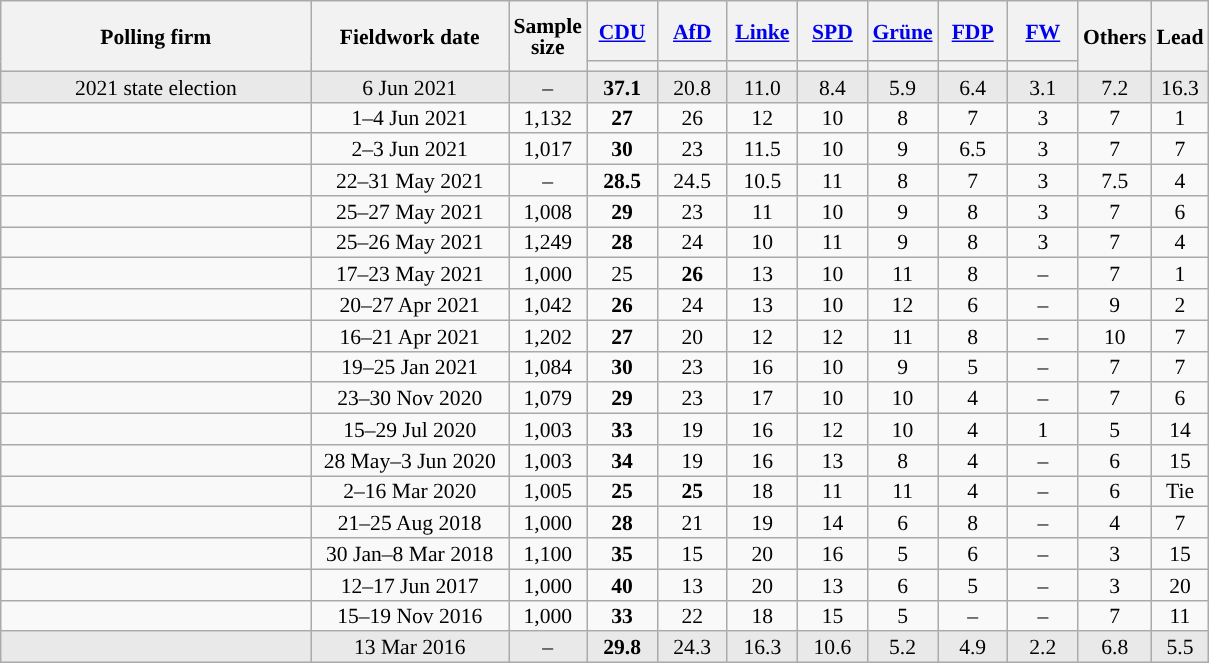<table class="wikitable sortable" style="text-align:center;font-size:90%;line-height:14px;">
<tr style="height:40px;">
<th style="width:200px;" rowspan="2">Polling firm</th>
<th style="width:125px;" rowspan="2">Fieldwork date</th>
<th style="width:35px;" rowspan="2">Sample<br>size</th>
<th class="unsortable" style="width:40px;"><a href='#'>CDU</a></th>
<th class="unsortable" style="width:40px;"><a href='#'>AfD</a></th>
<th class="unsortable" style="width:40px;"><a href='#'>Linke</a></th>
<th class="unsortable" style="width:40px;"><a href='#'>SPD</a></th>
<th class="unsortable" style="width:40px;"><a href='#'>Grüne</a></th>
<th class="unsortable" style="width:40px;"><a href='#'>FDP</a></th>
<th class="unsortable" style="width:40px;"><a href='#'>FW</a></th>
<th class="unsortable" style="width:40px;" rowspan="2">Others</th>
<th style="width:30px;" rowspan="2">Lead</th>
</tr>
<tr>
<th style="background:"></th>
<th style="background:"></th>
<th style="background:"></th>
<th style="background:"></th>
<th style="background:"></th>
<th style="background:"></th>
<th style="background:"></th>
</tr>
<tr style="background:#E9E9E9;">
<td>2021 state election</td>
<td data-sort-value="2021-06-06">6 Jun 2021</td>
<td>–</td>
<td><strong>37.1</strong></td>
<td>20.8</td>
<td>11.0</td>
<td>8.4</td>
<td>5.9</td>
<td>6.4</td>
<td>3.1</td>
<td>7.2</td>
<td style="background:">16.3</td>
</tr>
<tr>
<td></td>
<td data-sort-value="2021-06-04">1–4 Jun 2021</td>
<td>1,132</td>
<td><strong>27</strong></td>
<td>26</td>
<td>12</td>
<td>10</td>
<td>8</td>
<td>7</td>
<td>3</td>
<td>7</td>
<td style="background:">1</td>
</tr>
<tr>
<td></td>
<td data-sort-value="2021-06-03">2–3 Jun 2021</td>
<td>1,017</td>
<td><strong>30</strong></td>
<td>23</td>
<td>11.5</td>
<td>10</td>
<td>9</td>
<td>6.5</td>
<td>3</td>
<td>7</td>
<td style="background:">7</td>
</tr>
<tr>
<td></td>
<td data-sort-value="2021-05-31">22–31 May 2021</td>
<td>–</td>
<td><strong>28.5</strong></td>
<td>24.5</td>
<td>10.5</td>
<td>11</td>
<td>8</td>
<td>7</td>
<td>3</td>
<td>7.5</td>
<td style="background:">4</td>
</tr>
<tr>
<td></td>
<td data-sort-value="2021-05-28">25–27 May 2021</td>
<td>1,008</td>
<td><strong>29</strong></td>
<td>23</td>
<td>11</td>
<td>10</td>
<td>9</td>
<td>8</td>
<td>3</td>
<td>7</td>
<td style="background:">6</td>
</tr>
<tr>
<td></td>
<td data-sort-value="2021-05-27">25–26 May 2021</td>
<td>1,249</td>
<td><strong>28</strong></td>
<td>24</td>
<td>10</td>
<td>11</td>
<td>9</td>
<td>8</td>
<td>3</td>
<td>7</td>
<td style="background:">4</td>
</tr>
<tr>
<td></td>
<td data-sort-value="2021-05-26">17–23 May 2021</td>
<td>1,000</td>
<td>25</td>
<td><strong>26</strong></td>
<td>13</td>
<td>10</td>
<td>11</td>
<td>8</td>
<td>–</td>
<td>7</td>
<td style="background:">1</td>
</tr>
<tr>
<td></td>
<td data-sort-value="2021-04-29">20–27 Apr 2021</td>
<td>1,042</td>
<td><strong>26</strong></td>
<td>24</td>
<td>13</td>
<td>10</td>
<td>12</td>
<td>6</td>
<td>–</td>
<td>9</td>
<td style="background:">2</td>
</tr>
<tr>
<td></td>
<td data-sort-value="2021-04-23">16–21 Apr 2021</td>
<td>1,202</td>
<td><strong>27</strong></td>
<td>20</td>
<td>12</td>
<td>12</td>
<td>11</td>
<td>8</td>
<td>–</td>
<td>10</td>
<td style="background:">7</td>
</tr>
<tr>
<td></td>
<td data-sort-value="2021-01-27">19–25 Jan 2021</td>
<td>1,084</td>
<td><strong>30</strong></td>
<td>23</td>
<td>16</td>
<td>10</td>
<td>9</td>
<td>5</td>
<td>–</td>
<td>7</td>
<td style="background:">7</td>
</tr>
<tr>
<td></td>
<td data-sort-value="2020-12-02">23–30 Nov 2020</td>
<td>1,079</td>
<td><strong>29</strong></td>
<td>23</td>
<td>17</td>
<td>10</td>
<td>10</td>
<td>4</td>
<td>–</td>
<td>7</td>
<td style="background:">6</td>
</tr>
<tr>
<td></td>
<td data-sort-value="2020-07-29">15–29 Jul 2020</td>
<td>1,003</td>
<td><strong>33</strong></td>
<td>19</td>
<td>16</td>
<td>12</td>
<td>10</td>
<td>4</td>
<td>1</td>
<td>5</td>
<td style="background:">14</td>
</tr>
<tr>
<td></td>
<td data-sort-value="2020-06-05">28 May–3 Jun 2020</td>
<td>1,003</td>
<td><strong>34</strong></td>
<td>19</td>
<td>16</td>
<td>13</td>
<td>8</td>
<td>4</td>
<td>–</td>
<td>6</td>
<td style="background:">15</td>
</tr>
<tr>
<td></td>
<td data-sort-value="2020-03-20">2–16 Mar 2020</td>
<td>1,005</td>
<td><strong>25</strong></td>
<td><strong>25</strong></td>
<td>18</td>
<td>11</td>
<td>11</td>
<td>4</td>
<td>–</td>
<td>6</td>
<td data-sort-value="0">Tie</td>
</tr>
<tr>
<td></td>
<td data-sort-value="2018-08-28">21–25 Aug 2018</td>
<td>1,000</td>
<td><strong>28</strong></td>
<td>21</td>
<td>19</td>
<td>14</td>
<td>6</td>
<td>8</td>
<td>–</td>
<td>4</td>
<td style="background:">7</td>
</tr>
<tr>
<td></td>
<td data-sort-value="2018-05-22">30 Jan–8 Mar 2018</td>
<td>1,100</td>
<td><strong>35</strong></td>
<td>15</td>
<td>20</td>
<td>16</td>
<td>5</td>
<td>6</td>
<td>–</td>
<td>3</td>
<td style="background:">15</td>
</tr>
<tr>
<td></td>
<td data-sort-value="2017-06-22">12–17 Jun 2017</td>
<td>1,000</td>
<td><strong>40</strong></td>
<td>13</td>
<td>20</td>
<td>13</td>
<td>6</td>
<td>5</td>
<td>–</td>
<td>3</td>
<td style="background:">20</td>
</tr>
<tr>
<td></td>
<td data-sort-value="2016-11-22">15–19 Nov 2016</td>
<td>1,000</td>
<td><strong>33</strong></td>
<td>22</td>
<td>18</td>
<td>15</td>
<td>5</td>
<td>–</td>
<td>–</td>
<td>7</td>
<td style="background:">11</td>
</tr>
<tr style="background:#E9E9E9;">
<td></td>
<td data-sort-value="2016-03-13">13 Mar 2016</td>
<td>–</td>
<td><strong>29.8</strong></td>
<td>24.3</td>
<td>16.3</td>
<td>10.6</td>
<td>5.2</td>
<td>4.9</td>
<td>2.2</td>
<td>6.8</td>
<td style="background:">5.5</td>
</tr>
</table>
